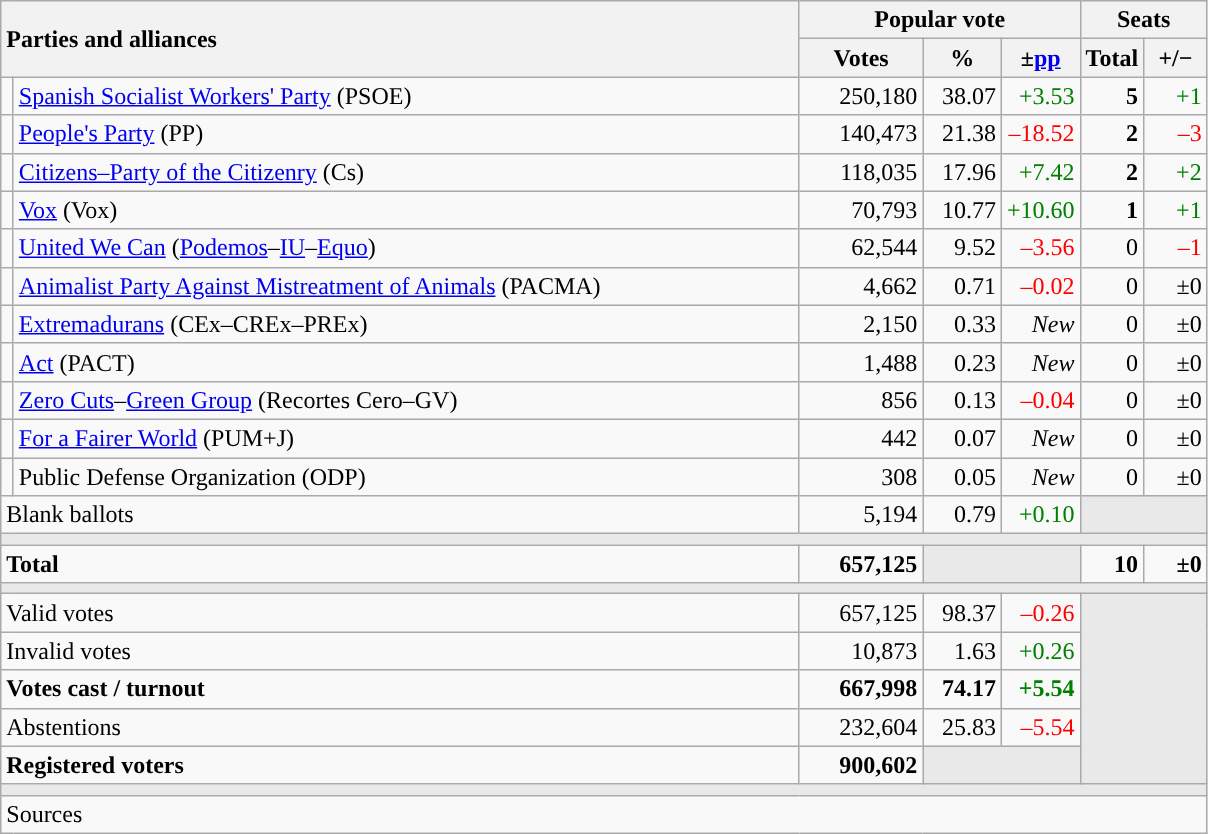<table class="wikitable" style="text-align:right;">
<tr>
<th style="text-align:left;" rowspan="2" colspan="2" width="525">Parties and alliances</th>
<th colspan="3">Popular vote</th>
<th colspan="2">Seats</th>
</tr>
<tr>
<th width="75">Votes</th>
<th width="45">%</th>
<th width="45">±<a href='#'>pp</a></th>
<th width="35">Total</th>
<th width="35">+/−</th>
</tr>
<tr>
<td width="1" style="color:inherit;background:"></td>
<td align="left"><a href='#'>Spanish Socialist Workers' Party</a> (PSOE)</td>
<td>250,180</td>
<td>38.07</td>
<td style="color:green;">+3.53</td>
<td><strong>5</strong></td>
<td style="color:green;">+1</td>
</tr>
<tr>
<td style="color:inherit;background:"></td>
<td align="left"><a href='#'>People's Party</a> (PP)</td>
<td>140,473</td>
<td>21.38</td>
<td style="color:red;">–18.52</td>
<td><strong>2</strong></td>
<td style="color:red;">–3</td>
</tr>
<tr>
<td style="color:inherit;background:"></td>
<td align="left"><a href='#'>Citizens–Party of the Citizenry</a> (Cs)</td>
<td>118,035</td>
<td>17.96</td>
<td style="color:green;">+7.42</td>
<td><strong>2</strong></td>
<td style="color:green;">+2</td>
</tr>
<tr>
<td style="color:inherit;background:"></td>
<td align="left"><a href='#'>Vox</a> (Vox)</td>
<td>70,793</td>
<td>10.77</td>
<td style="color:green;">+10.60</td>
<td><strong>1</strong></td>
<td style="color:green;">+1</td>
</tr>
<tr>
<td style="color:inherit;background:"></td>
<td align="left"><a href='#'>United We Can</a> (<a href='#'>Podemos</a>–<a href='#'>IU</a>–<a href='#'>Equo</a>)</td>
<td>62,544</td>
<td>9.52</td>
<td style="color:red;">–3.56</td>
<td>0</td>
<td style="color:red;">–1</td>
</tr>
<tr>
<td style="color:inherit;background:"></td>
<td align="left"><a href='#'>Animalist Party Against Mistreatment of Animals</a> (PACMA)</td>
<td>4,662</td>
<td>0.71</td>
<td style="color:red;">–0.02</td>
<td>0</td>
<td>±0</td>
</tr>
<tr>
<td style="color:inherit;background:"></td>
<td align="left"><a href='#'>Extremadurans</a> (CEx–CREx–PREx)</td>
<td>2,150</td>
<td>0.33</td>
<td><em>New</em></td>
<td>0</td>
<td>±0</td>
</tr>
<tr>
<td style="color:inherit;background:"></td>
<td align="left"><a href='#'>Act</a> (PACT)</td>
<td>1,488</td>
<td>0.23</td>
<td><em>New</em></td>
<td>0</td>
<td>±0</td>
</tr>
<tr>
<td style="color:inherit;background:"></td>
<td align="left"><a href='#'>Zero Cuts</a>–<a href='#'>Green Group</a> (Recortes Cero–GV)</td>
<td>856</td>
<td>0.13</td>
<td style="color:red;">–0.04</td>
<td>0</td>
<td>±0</td>
</tr>
<tr>
<td style="color:inherit;background:"></td>
<td align="left"><a href='#'>For a Fairer World</a> (PUM+J)</td>
<td>442</td>
<td>0.07</td>
<td><em>New</em></td>
<td>0</td>
<td>±0</td>
</tr>
<tr>
<td style="color:inherit;background:"></td>
<td align="left">Public Defense Organization (ODP)</td>
<td>308</td>
<td>0.05</td>
<td><em>New</em></td>
<td>0</td>
<td>±0</td>
</tr>
<tr>
<td align="left" colspan="2">Blank ballots</td>
<td>5,194</td>
<td>0.79</td>
<td style="color:green;">+0.10</td>
<td bgcolor="#E9E9E9" colspan="2"></td>
</tr>
<tr>
<td colspan="7" bgcolor="#E9E9E9"></td>
</tr>
<tr style="font-weight:bold;">
<td align="left" colspan="2">Total</td>
<td>657,125</td>
<td bgcolor="#E9E9E9" colspan="2"></td>
<td>10</td>
<td>±0</td>
</tr>
<tr>
<td colspan="7" bgcolor="#E9E9E9"></td>
</tr>
<tr>
<td align="left" colspan="2">Valid votes</td>
<td>657,125</td>
<td>98.37</td>
<td style="color:red;">–0.26</td>
<td bgcolor="#E9E9E9" colspan="2" rowspan="5"></td>
</tr>
<tr>
<td align="left" colspan="2">Invalid votes</td>
<td>10,873</td>
<td>1.63</td>
<td style="color:green;">+0.26</td>
</tr>
<tr style="font-weight:bold;">
<td align="left" colspan="2">Votes cast / turnout</td>
<td>667,998</td>
<td>74.17</td>
<td style="color:green;">+5.54</td>
</tr>
<tr>
<td align="left" colspan="2">Abstentions</td>
<td>232,604</td>
<td>25.83</td>
<td style="color:red;">–5.54</td>
</tr>
<tr style="font-weight:bold;">
<td align="left" colspan="2">Registered voters</td>
<td>900,602</td>
<td bgcolor="#E9E9E9" colspan="2"></td>
</tr>
<tr>
<td colspan="7" bgcolor="#E9E9E9"></td>
</tr>
<tr>
<td align="left" colspan="7">Sources</td>
</tr>
</table>
